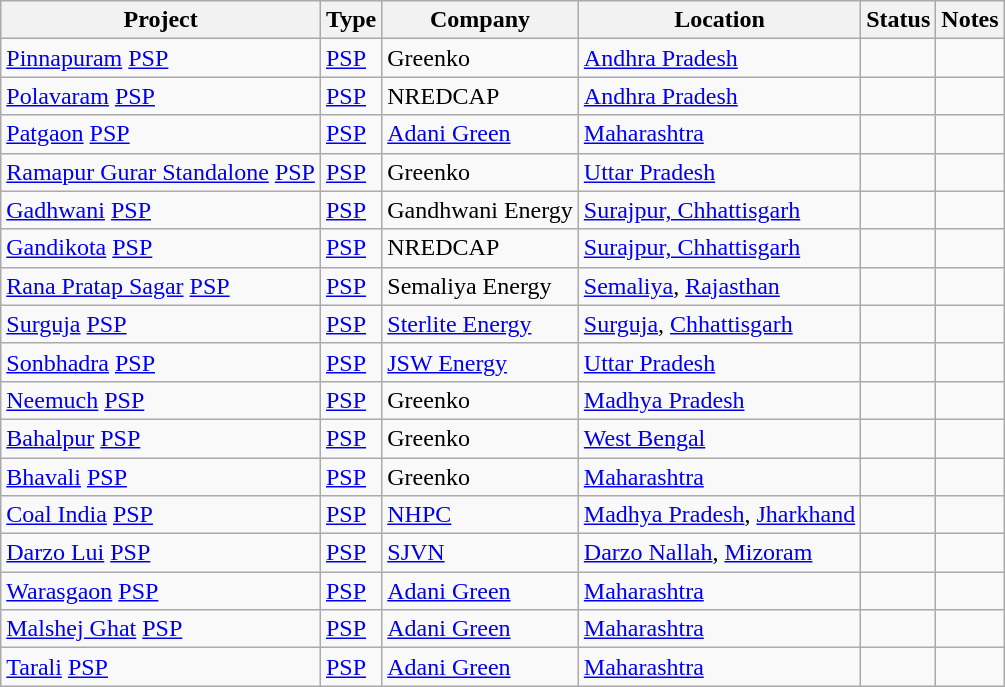<table class="wikitable sortable">
<tr>
<th>Project</th>
<th>Type</th>
<th>Company</th>
<th>Location</th>
<th>Status</th>
<th>Notes</th>
</tr>
<tr>
<td><a href='#'>Pinnapuram</a> <a href='#'>PSP</a></td>
<td><a href='#'>PSP</a></td>
<td>Greenko</td>
<td><a href='#'>Andhra Pradesh</a></td>
<td></td>
<td></td>
</tr>
<tr>
<td><a href='#'>Polavaram</a> <a href='#'>PSP</a></td>
<td><a href='#'>PSP</a></td>
<td>NREDCAP</td>
<td><a href='#'>Andhra Pradesh</a></td>
<td></td>
<td></td>
</tr>
<tr>
<td><a href='#'>Patgaon</a> <a href='#'>PSP</a></td>
<td><a href='#'>PSP</a></td>
<td><a href='#'>Adani Green</a></td>
<td><a href='#'>Maharashtra</a></td>
<td></td>
<td></td>
</tr>
<tr>
<td><a href='#'>Ramapur Gurar Standalone</a> <a href='#'>PSP</a></td>
<td><a href='#'>PSP</a></td>
<td>Greenko</td>
<td><a href='#'>Uttar Pradesh</a></td>
<td></td>
<td></td>
</tr>
<tr>
<td><a href='#'>Gadhwani</a> <a href='#'>PSP</a></td>
<td><a href='#'>PSP</a></td>
<td>Gandhwani Energy</td>
<td><a href='#'>Surajpur, Chhattisgarh</a></td>
<td></td>
<td></td>
</tr>
<tr>
<td><a href='#'>Gandikota</a> <a href='#'>PSP</a></td>
<td><a href='#'>PSP</a></td>
<td>NREDCAP</td>
<td><a href='#'>Surajpur, Chhattisgarh</a></td>
<td></td>
<td></td>
</tr>
<tr>
<td><a href='#'>Rana Pratap Sagar</a> <a href='#'>PSP</a></td>
<td><a href='#'>PSP</a></td>
<td>Semaliya Energy</td>
<td><a href='#'>Semaliya</a>, <a href='#'>Rajasthan</a></td>
<td></td>
<td></td>
</tr>
<tr>
<td><a href='#'>Surguja</a> <a href='#'>PSP</a></td>
<td><a href='#'>PSP</a></td>
<td><a href='#'>Sterlite Energy</a></td>
<td><a href='#'>Surguja</a>, <a href='#'>Chhattisgarh</a></td>
<td></td>
<td></td>
</tr>
<tr>
<td><a href='#'>Sonbhadra</a> <a href='#'>PSP</a></td>
<td><a href='#'>PSP</a></td>
<td><a href='#'>JSW Energy</a></td>
<td><a href='#'>Uttar Pradesh</a></td>
<td></td>
<td></td>
</tr>
<tr>
<td><a href='#'>Neemuch</a> <a href='#'>PSP</a></td>
<td><a href='#'>PSP</a></td>
<td>Greenko</td>
<td><a href='#'>Madhya Pradesh</a></td>
<td></td>
<td></td>
</tr>
<tr>
<td><a href='#'>Bahalpur</a> <a href='#'>PSP</a></td>
<td><a href='#'>PSP</a></td>
<td>Greenko</td>
<td><a href='#'>West Bengal</a></td>
<td></td>
<td></td>
</tr>
<tr>
<td><a href='#'>Bhavali</a> <a href='#'>PSP</a></td>
<td><a href='#'>PSP</a></td>
<td>Greenko</td>
<td><a href='#'>Maharashtra</a></td>
<td></td>
<td></td>
</tr>
<tr>
<td><a href='#'>Coal India</a> <a href='#'>PSP</a></td>
<td><a href='#'>PSP</a></td>
<td><a href='#'>NHPC</a></td>
<td><a href='#'>Madhya Pradesh</a>, <a href='#'>Jharkhand</a></td>
<td></td>
<td></td>
</tr>
<tr>
<td><a href='#'>Darzo Lui</a> <a href='#'>PSP</a></td>
<td><a href='#'>PSP</a></td>
<td><a href='#'>SJVN</a></td>
<td><a href='#'>Darzo Nallah</a>, <a href='#'>Mizoram</a></td>
<td></td>
<td></td>
</tr>
<tr>
<td><a href='#'>Warasgaon</a> <a href='#'>PSP</a></td>
<td><a href='#'>PSP</a></td>
<td><a href='#'>Adani Green</a></td>
<td><a href='#'>Maharashtra</a></td>
<td></td>
<td></td>
</tr>
<tr>
<td><a href='#'>Malshej Ghat</a> <a href='#'>PSP</a></td>
<td><a href='#'>PSP</a></td>
<td><a href='#'>Adani Green</a></td>
<td><a href='#'>Maharashtra</a></td>
<td></td>
<td></td>
</tr>
<tr>
<td><a href='#'>Tarali</a> <a href='#'>PSP</a></td>
<td><a href='#'>PSP</a></td>
<td><a href='#'>Adani Green</a></td>
<td><a href='#'>Maharashtra</a></td>
<td></td>
<td></td>
</tr>
</table>
